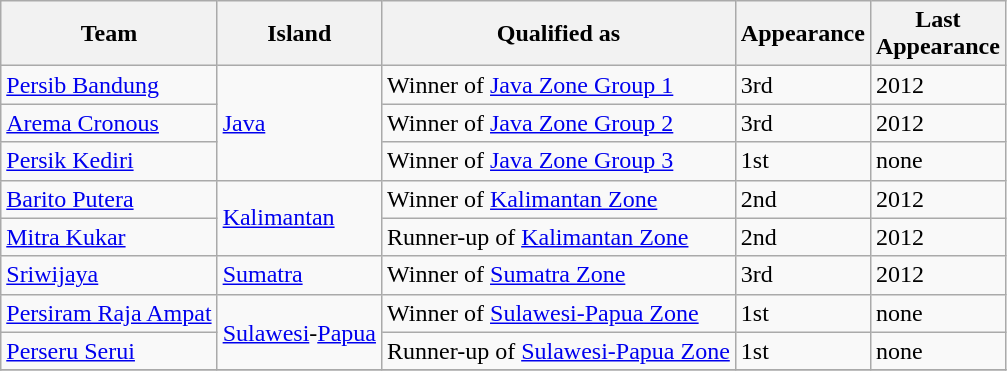<table class="wikitable">
<tr>
<th>Team</th>
<th>Island</th>
<th>Qualified as</th>
<th>Appearance</th>
<th>Last<br>Appearance</th>
</tr>
<tr>
<td><a href='#'>Persib Bandung</a></td>
<td rowspan="3"><a href='#'>Java</a></td>
<td>Winner of <a href='#'>Java Zone Group 1</a></td>
<td>3rd</td>
<td>2012</td>
</tr>
<tr>
<td><a href='#'>Arema Cronous</a></td>
<td>Winner of <a href='#'>Java Zone Group 2</a></td>
<td>3rd</td>
<td>2012</td>
</tr>
<tr>
<td><a href='#'>Persik Kediri</a></td>
<td>Winner of <a href='#'>Java Zone Group 3</a></td>
<td>1st</td>
<td>none</td>
</tr>
<tr>
<td><a href='#'>Barito Putera</a></td>
<td rowspan="2"><a href='#'>Kalimantan</a></td>
<td>Winner of <a href='#'>Kalimantan Zone</a></td>
<td>2nd</td>
<td>2012</td>
</tr>
<tr>
<td><a href='#'>Mitra Kukar</a></td>
<td>Runner-up of <a href='#'>Kalimantan Zone</a></td>
<td>2nd</td>
<td>2012</td>
</tr>
<tr>
<td><a href='#'>Sriwijaya</a></td>
<td><a href='#'>Sumatra</a></td>
<td>Winner of <a href='#'>Sumatra Zone</a></td>
<td>3rd</td>
<td>2012</td>
</tr>
<tr>
<td><a href='#'>Persiram Raja Ampat</a></td>
<td rowspan="2"><a href='#'>Sulawesi</a>-<a href='#'>Papua</a></td>
<td>Winner of <a href='#'>Sulawesi-Papua Zone</a></td>
<td>1st</td>
<td>none</td>
</tr>
<tr>
<td><a href='#'>Perseru Serui</a></td>
<td>Runner-up of <a href='#'>Sulawesi-Papua Zone</a></td>
<td>1st</td>
<td>none</td>
</tr>
<tr>
</tr>
</table>
